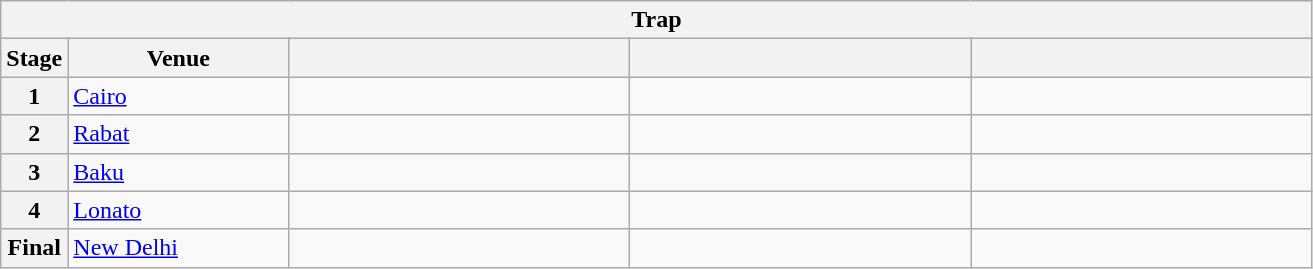<table class="wikitable">
<tr>
<th colspan="5">Trap</th>
</tr>
<tr>
<th>Stage</th>
<th width=140>Venue</th>
<th width=220></th>
<th width=220></th>
<th width=220></th>
</tr>
<tr>
<th>1</th>
<td> <a href='#'>Cairo</a></td>
<td></td>
<td></td>
<td></td>
</tr>
<tr>
<th>2</th>
<td> <a href='#'>Rabat</a></td>
<td></td>
<td></td>
<td></td>
</tr>
<tr>
<th>3</th>
<td> <a href='#'>Baku</a></td>
<td></td>
<td></td>
<td></td>
</tr>
<tr>
<th>4</th>
<td> <a href='#'>Lonato</a></td>
<td></td>
<td></td>
<td></td>
</tr>
<tr>
<th>Final</th>
<td> <a href='#'>New Delhi</a></td>
<td></td>
<td></td>
<td></td>
</tr>
</table>
